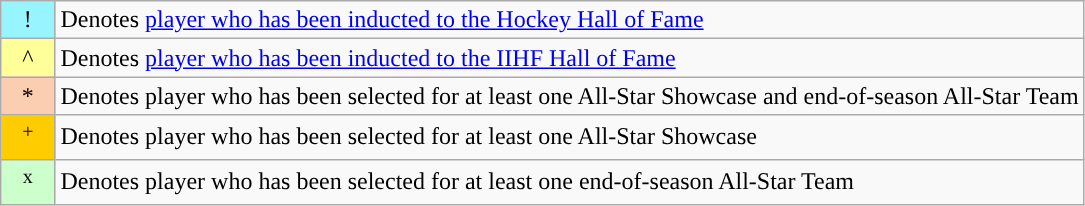<table class="wikitable">
<tr>
<td bgcolor=#98f5ff width="5%" align=center>!</td>
<td>Denotes <a href='#'>player who has been inducted to the Hockey Hall of Fame</a></td>
</tr>
<tr>
<td bgcolor=#FFFF99 width="5%" align=center>^</td>
<td>Denotes <a href='#'>player who has been inducted to the IIHF Hall of Fame</a></td>
</tr>
<tr>
<td bgcolor=#FBCEB1 width="5%" align=center>*</td>
<td>Denotes player who has been selected for at least one All-Star Showcase and end-of-season All-Star Team</td>
</tr>
<tr>
<td bgcolor=#FFCC00 width="5%" align=center><sup>+</sup></td>
<td>Denotes player who has been selected for at least one All-Star Showcase</td>
</tr>
<tr>
<td bgcolor=#CCFFCC width="5%" align=center><sup>x</sup></td>
<td>Denotes player who has been selected for at least one end-of-season All-Star Team</td>
</tr>
</table>
